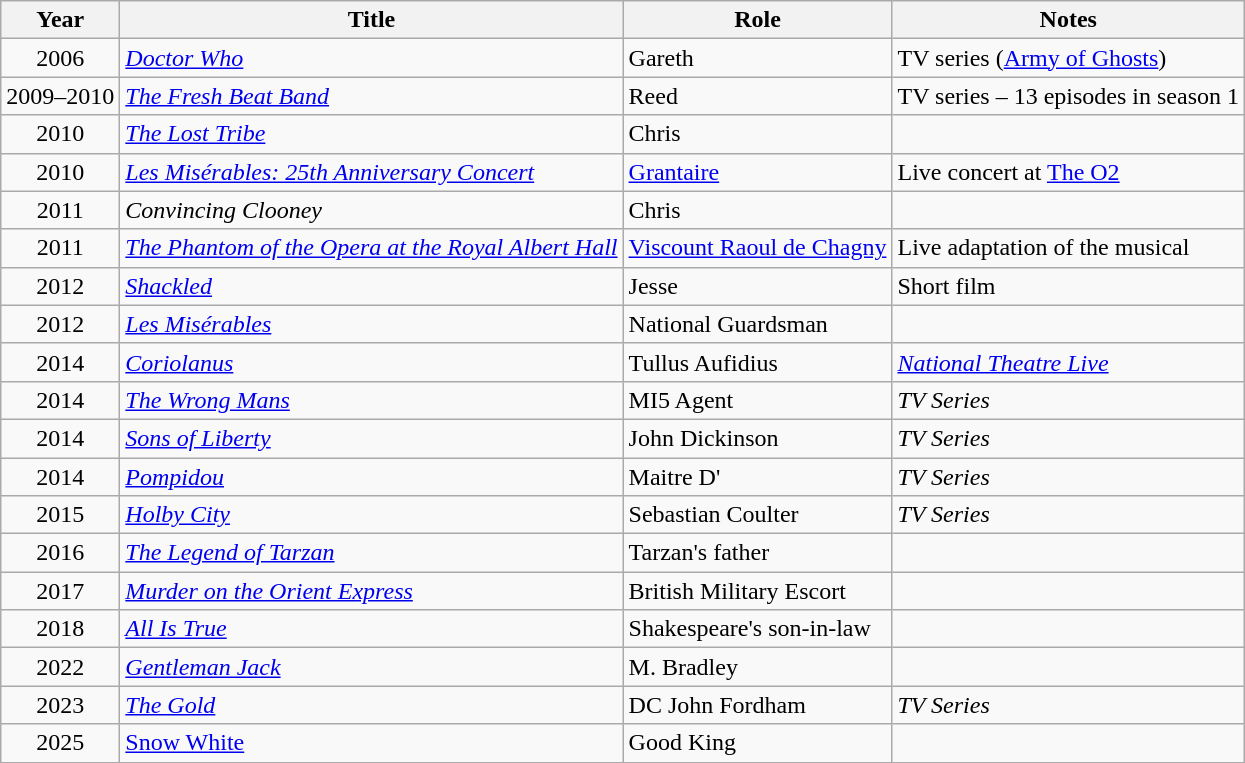<table class="wikitable sortable">
<tr>
<th scope="col">Year</th>
<th scope="col">Title</th>
<th scope="col">Role</th>
<th scope="col" class="unsortable">Notes</th>
</tr>
<tr>
<td style="text-align:center;">2006</td>
<td><em><a href='#'>Doctor Who</a></em></td>
<td>Gareth</td>
<td>TV series (<a href='#'>Army of Ghosts</a>)</td>
</tr>
<tr>
<td style="text-align:center;">2009–2010</td>
<td><em><a href='#'>The Fresh Beat Band</a></em></td>
<td>Reed</td>
<td>TV series – 13 episodes in season 1</td>
</tr>
<tr>
<td style="text-align:center;">2010</td>
<td><em><a href='#'>The Lost Tribe</a></em></td>
<td>Chris</td>
<td></td>
</tr>
<tr>
<td style="text-align:center;">2010</td>
<td><em><a href='#'>Les Misérables: 25th Anniversary Concert</a></em></td>
<td><a href='#'>Grantaire</a></td>
<td>Live concert at <a href='#'>The O2</a></td>
</tr>
<tr>
<td style="text-align:center;">2011</td>
<td><em>Convincing Clooney</em></td>
<td>Chris</td>
<td></td>
</tr>
<tr>
<td style="text-align:center;">2011</td>
<td><em><a href='#'>The Phantom of the Opera at the Royal Albert Hall</a></em></td>
<td><a href='#'>Viscount Raoul de Chagny</a></td>
<td>Live adaptation of the musical</td>
</tr>
<tr>
<td style="text-align:center;">2012</td>
<td><em><a href='#'>Shackled</a></em></td>
<td>Jesse</td>
<td>Short film</td>
</tr>
<tr>
<td style="text-align:center;">2012</td>
<td><em><a href='#'>Les Misérables</a></em></td>
<td>National Guardsman</td>
<td></td>
</tr>
<tr>
<td style="text-align:center;">2014</td>
<td><em><a href='#'>Coriolanus</a></em></td>
<td>Tullus Aufidius</td>
<td><em><a href='#'>National Theatre Live</a></em></td>
</tr>
<tr>
<td style="text-align:center;">2014</td>
<td><em><a href='#'>The Wrong Mans</a></em></td>
<td>MI5 Agent</td>
<td><em>TV Series</em></td>
</tr>
<tr>
<td style="text-align:center;">2014</td>
<td><em><a href='#'>Sons of Liberty</a></em></td>
<td>John Dickinson</td>
<td><em>TV Series</em></td>
</tr>
<tr>
<td style="text-align:center;">2014</td>
<td><em><a href='#'>Pompidou</a></em></td>
<td>Maitre D'</td>
<td><em>TV Series</em></td>
</tr>
<tr>
<td style="text-align:center;">2015</td>
<td><em><a href='#'>Holby City</a></em></td>
<td>Sebastian Coulter</td>
<td><em>TV Series</em></td>
</tr>
<tr>
<td style="text-align:center;">2016</td>
<td><em><a href='#'>The Legend of Tarzan</a></em></td>
<td>Tarzan's father</td>
<td></td>
</tr>
<tr>
<td style="text-align:center;">2017</td>
<td><em><a href='#'>Murder on the Orient Express</a></em></td>
<td>British Military Escort</td>
<td></td>
</tr>
<tr>
<td style="text-align:center;">2018</td>
<td><em><a href='#'>All Is True</a></em></td>
<td>Shakespeare's son-in-law</td>
<td></td>
</tr>
<tr>
<td style="text-align:center;">2022</td>
<td><em><a href='#'>Gentleman Jack</a></em></td>
<td>M. Bradley</td>
</tr>
<tr>
<td style="text-align:center;">2023</td>
<td><a href='#'><em>The Gold</em></a></td>
<td>DC John Fordham</td>
<td><em>TV Series</em></td>
</tr>
<tr>
<td style="text-align:center;">2025</td>
<td><a href='#'>Snow White</a></td>
<td>Good King</td>
<td></td>
</tr>
<tr>
</tr>
</table>
